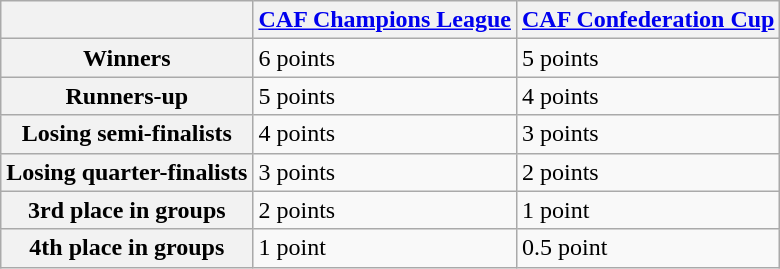<table class="wikitable">
<tr>
<th></th>
<th><a href='#'>CAF Champions League</a></th>
<th><a href='#'>CAF Confederation Cup</a></th>
</tr>
<tr>
<th>Winners</th>
<td>6 points</td>
<td>5 points</td>
</tr>
<tr>
<th>Runners-up</th>
<td>5 points</td>
<td>4 points</td>
</tr>
<tr>
<th>Losing semi-finalists</th>
<td>4 points</td>
<td>3 points</td>
</tr>
<tr>
<th>Losing quarter-finalists</th>
<td>3 points</td>
<td>2 points</td>
</tr>
<tr>
<th>3rd place in groups</th>
<td>2 points</td>
<td>1 point</td>
</tr>
<tr>
<th>4th place in groups</th>
<td>1 point</td>
<td>0.5 point</td>
</tr>
</table>
